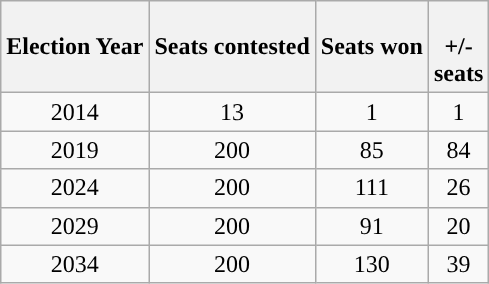<table class="wikitable" style="text-align:center">
<tr>
<th Style="background-color:">Election Year</th>
<th Style="background-color:">Seats contested</th>
<th Style="background-color:">Seats won</th>
<th Style="background-color:"><br>+/-<br>seats</th>
</tr>
<tr>
<td>2014</td>
<td>13</td>
<td>1</td>
<td> 1</td>
</tr>
<tr>
<td>2019</td>
<td>200</td>
<td>85</td>
<td> 84</td>
</tr>
<tr>
<td>2024</td>
<td>200</td>
<td>111</td>
<td> 26</td>
</tr>
<tr>
<td>2029</td>
<td>200</td>
<td>91</td>
<td> 20</td>
</tr>
<tr>
<td>2034</td>
<td>200</td>
<td>130</td>
<td> 39</td>
</tr>
</table>
